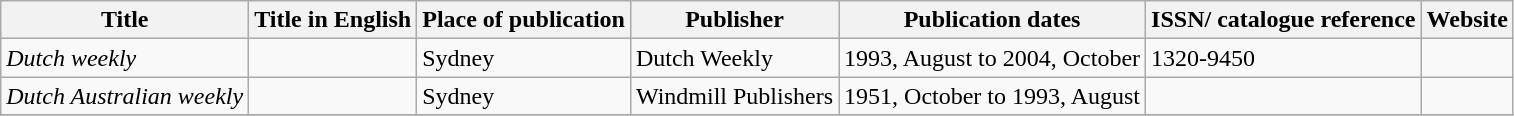<table class="wikitable sortable">
<tr>
<th>Title</th>
<th>Title in English</th>
<th>Place of publication</th>
<th>Publisher</th>
<th>Publication dates</th>
<th>ISSN/ catalogue reference</th>
<th>Website</th>
</tr>
<tr>
<td><em>Dutch weekly</em></td>
<td></td>
<td>Sydney</td>
<td>Dutch Weekly</td>
<td>1993, August to 2004, October</td>
<td>1320-9450 </td>
<td></td>
</tr>
<tr>
<td><em>Dutch Australian weekly</em></td>
<td></td>
<td>Sydney</td>
<td>Windmill Publishers</td>
<td>1951, October to 1993, August</td>
<td></td>
<td></td>
</tr>
<tr>
</tr>
</table>
